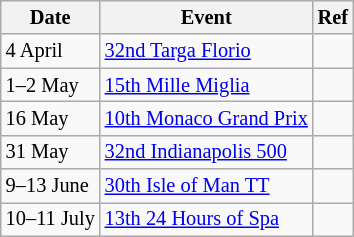<table class="wikitable" style="font-size: 85%">
<tr>
<th>Date</th>
<th>Event</th>
<th>Ref</th>
</tr>
<tr>
<td>4 April</td>
<td><a href='#'>32nd Targa Florio</a></td>
<td></td>
</tr>
<tr>
<td>1–2 May</td>
<td><a href='#'>15th Mille Miglia</a></td>
<td></td>
</tr>
<tr>
<td>16 May</td>
<td><a href='#'>10th Monaco Grand Prix</a></td>
<td></td>
</tr>
<tr>
<td>31 May</td>
<td><a href='#'>32nd Indianapolis 500</a></td>
<td></td>
</tr>
<tr>
<td>9–13 June</td>
<td><a href='#'>30th Isle of Man TT</a></td>
<td></td>
</tr>
<tr>
<td>10–11 July</td>
<td><a href='#'>13th 24 Hours of Spa</a></td>
<td></td>
</tr>
</table>
